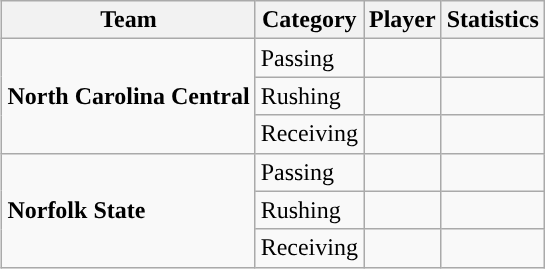<table class="wikitable" style="float: right;">
<tr>
<th>Team</th>
<th>Category</th>
<th>Player</th>
<th>Statistics</th>
</tr>
<tr>
<td rowspan=3><strong>North Carolina Central</strong></td>
<td>Passing</td>
<td></td>
<td></td>
</tr>
<tr>
<td>Rushing</td>
<td></td>
<td></td>
</tr>
<tr>
<td>Receiving</td>
<td></td>
<td></td>
</tr>
<tr>
<td rowspan=3><strong>Norfolk State</strong></td>
<td>Passing</td>
<td></td>
<td></td>
</tr>
<tr>
<td>Rushing</td>
<td></td>
<td></td>
</tr>
<tr>
<td>Receiving</td>
<td></td>
<td></td>
</tr>
</table>
